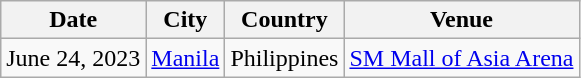<table class="wikitable">
<tr>
<th>Date</th>
<th>City</th>
<th>Country</th>
<th>Venue</th>
</tr>
<tr>
<td>June 24, 2023</td>
<td><a href='#'>Manila</a></td>
<td>Philippines</td>
<td><a href='#'>SM Mall of Asia Arena</a></td>
</tr>
</table>
